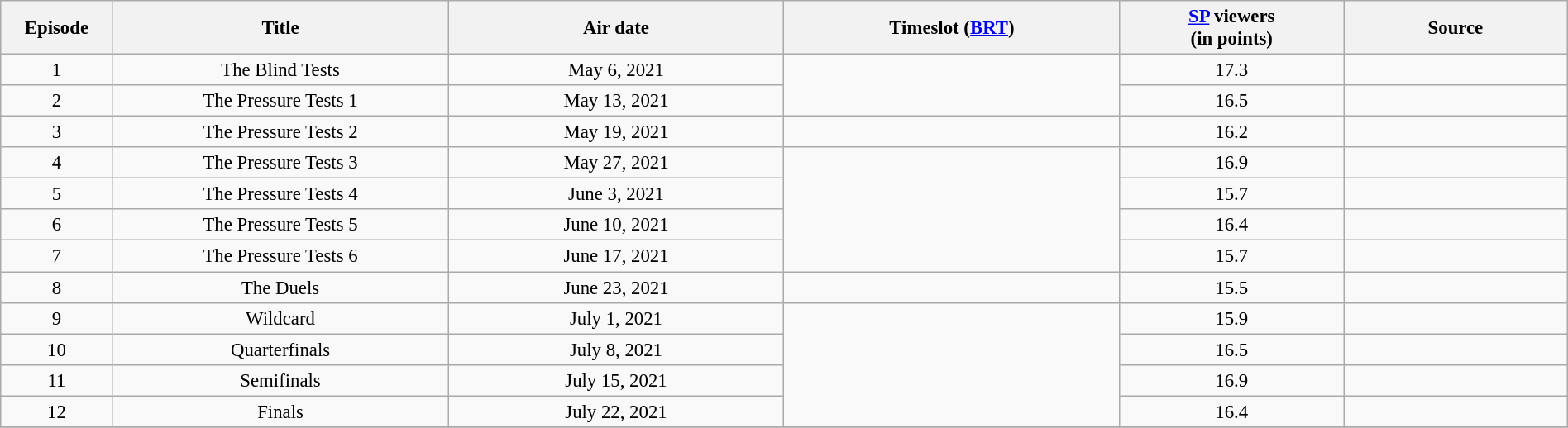<table class="wikitable sortable" style="text-align:center; font-size:95%; width: 100%">
<tr>
<th width="05.0%">Episode</th>
<th width="15.0%">Title</th>
<th width="15.0%">Air date</th>
<th width="15.0%">Timeslot (<a href='#'>BRT</a>)</th>
<th width="10.0%"><a href='#'>SP</a> viewers<br>(in points)</th>
<th width="10.0%">Source</th>
</tr>
<tr>
<td>1</td>
<td>The Blind Tests</td>
<td>May 6, 2021</td>
<td rowspan=2></td>
<td>17.3</td>
<td></td>
</tr>
<tr>
<td>2</td>
<td>The Pressure Tests 1</td>
<td>May 13, 2021</td>
<td>16.5</td>
<td></td>
</tr>
<tr>
<td>3</td>
<td>The Pressure Tests 2</td>
<td>May 19, 2021</td>
<td></td>
<td>16.2</td>
<td></td>
</tr>
<tr>
<td>4</td>
<td>The Pressure Tests 3</td>
<td>May 27, 2021</td>
<td rowspan=4></td>
<td>16.9</td>
<td></td>
</tr>
<tr>
<td>5</td>
<td>The Pressure Tests 4</td>
<td>June 3, 2021</td>
<td>15.7</td>
<td></td>
</tr>
<tr>
<td>6</td>
<td>The Pressure Tests 5</td>
<td>June 10, 2021</td>
<td>16.4</td>
<td></td>
</tr>
<tr>
<td>7</td>
<td>The Pressure Tests 6</td>
<td>June 17, 2021</td>
<td>15.7</td>
<td></td>
</tr>
<tr>
<td>8</td>
<td>The Duels</td>
<td>June 23, 2021</td>
<td></td>
<td>15.5</td>
<td></td>
</tr>
<tr>
<td>9</td>
<td>Wildcard</td>
<td>July 1, 2021</td>
<td rowspan=4></td>
<td>15.9</td>
<td></td>
</tr>
<tr>
<td>10</td>
<td>Quarterfinals</td>
<td>July 8, 2021</td>
<td>16.5</td>
<td></td>
</tr>
<tr>
<td>11</td>
<td>Semifinals</td>
<td>July 15, 2021</td>
<td>16.9</td>
<td></td>
</tr>
<tr>
<td>12</td>
<td>Finals</td>
<td>July 22, 2021</td>
<td>16.4</td>
<td></td>
</tr>
<tr>
</tr>
</table>
